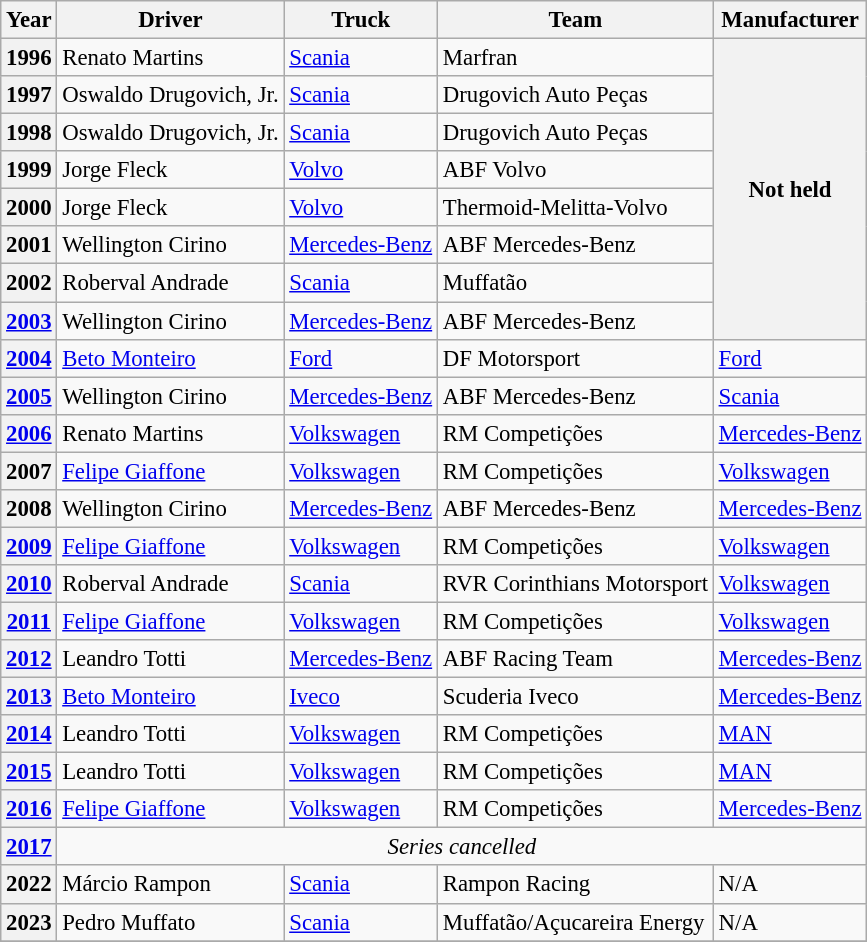<table class="wikitable" style="font-size:95%">
<tr>
<th>Year</th>
<th>Driver</th>
<th>Truck</th>
<th>Team</th>
<th>Manufacturer</th>
</tr>
<tr>
<th>1996</th>
<td> Renato Martins</td>
<td><a href='#'>Scania</a></td>
<td>Marfran</td>
<th rowspan=8>Not held</th>
</tr>
<tr>
<th>1997</th>
<td> Oswaldo Drugovich, Jr.</td>
<td><a href='#'>Scania</a></td>
<td>Drugovich Auto Peças</td>
</tr>
<tr>
<th>1998</th>
<td> Oswaldo Drugovich, Jr.</td>
<td><a href='#'>Scania</a></td>
<td>Drugovich Auto Peças</td>
</tr>
<tr>
<th>1999</th>
<td> Jorge Fleck</td>
<td><a href='#'>Volvo</a></td>
<td>ABF Volvo</td>
</tr>
<tr>
<th>2000</th>
<td> Jorge Fleck</td>
<td><a href='#'>Volvo</a></td>
<td>Thermoid-Melitta-Volvo</td>
</tr>
<tr>
<th>2001</th>
<td> Wellington Cirino</td>
<td><a href='#'>Mercedes-Benz</a></td>
<td>ABF Mercedes-Benz</td>
</tr>
<tr>
<th>2002</th>
<td> Roberval Andrade</td>
<td><a href='#'>Scania</a></td>
<td>Muffatão</td>
</tr>
<tr>
<th><a href='#'>2003</a></th>
<td> Wellington Cirino</td>
<td><a href='#'>Mercedes-Benz</a></td>
<td>ABF Mercedes-Benz</td>
</tr>
<tr>
<th><a href='#'>2004</a></th>
<td> <a href='#'>Beto Monteiro</a></td>
<td><a href='#'>Ford</a></td>
<td>DF Motorsport</td>
<td><a href='#'>Ford</a></td>
</tr>
<tr>
<th><a href='#'>2005</a></th>
<td> Wellington Cirino</td>
<td><a href='#'>Mercedes-Benz</a></td>
<td>ABF Mercedes-Benz</td>
<td><a href='#'>Scania</a></td>
</tr>
<tr>
<th><a href='#'>2006</a></th>
<td> Renato Martins</td>
<td><a href='#'>Volkswagen</a></td>
<td>RM Competições</td>
<td><a href='#'>Mercedes-Benz</a></td>
</tr>
<tr>
<th>2007</th>
<td> <a href='#'>Felipe Giaffone</a></td>
<td><a href='#'>Volkswagen</a></td>
<td>RM Competições</td>
<td><a href='#'>Volkswagen</a></td>
</tr>
<tr>
<th>2008</th>
<td> Wellington Cirino</td>
<td><a href='#'>Mercedes-Benz</a></td>
<td>ABF Mercedes-Benz</td>
<td><a href='#'>Mercedes-Benz</a></td>
</tr>
<tr>
<th><a href='#'>2009</a></th>
<td> <a href='#'>Felipe Giaffone</a></td>
<td><a href='#'>Volkswagen</a></td>
<td>RM Competições</td>
<td><a href='#'>Volkswagen</a></td>
</tr>
<tr>
<th><a href='#'>2010</a></th>
<td> Roberval Andrade</td>
<td><a href='#'>Scania</a></td>
<td>RVR Corinthians Motorsport</td>
<td><a href='#'>Volkswagen</a></td>
</tr>
<tr>
<th><a href='#'>2011</a></th>
<td> <a href='#'>Felipe Giaffone</a></td>
<td><a href='#'>Volkswagen</a></td>
<td>RM Competições</td>
<td><a href='#'>Volkswagen</a></td>
</tr>
<tr>
<th><a href='#'>2012</a></th>
<td> Leandro Totti</td>
<td><a href='#'>Mercedes-Benz</a></td>
<td>ABF Racing Team</td>
<td><a href='#'>Mercedes-Benz</a></td>
</tr>
<tr>
<th><a href='#'>2013</a></th>
<td> <a href='#'>Beto Monteiro</a></td>
<td><a href='#'>Iveco</a></td>
<td>Scuderia Iveco</td>
<td><a href='#'>Mercedes-Benz</a></td>
</tr>
<tr>
<th><a href='#'>2014</a></th>
<td> Leandro Totti</td>
<td><a href='#'>Volkswagen</a></td>
<td>RM Competições</td>
<td><a href='#'>MAN</a></td>
</tr>
<tr>
<th><a href='#'>2015</a></th>
<td> Leandro Totti</td>
<td><a href='#'>Volkswagen</a></td>
<td>RM Competições</td>
<td><a href='#'>MAN</a></td>
</tr>
<tr>
<th><a href='#'>2016</a></th>
<td> <a href='#'>Felipe Giaffone</a></td>
<td><a href='#'>Volkswagen</a></td>
<td>RM Competições</td>
<td><a href='#'>Mercedes-Benz</a></td>
</tr>
<tr>
<th><a href='#'>2017</a></th>
<td align=center colspan=5><em>Series cancelled</em></td>
</tr>
<tr>
<th>2022</th>
<td> Márcio Rampon</td>
<td><a href='#'>Scania</a></td>
<td>Rampon Racing</td>
<td>N/A</td>
</tr>
<tr>
<th>2023</th>
<td> Pedro Muffato</td>
<td><a href='#'>Scania</a></td>
<td>Muffatão/Açucareira Energy</td>
<td>N/A</td>
</tr>
<tr>
</tr>
</table>
